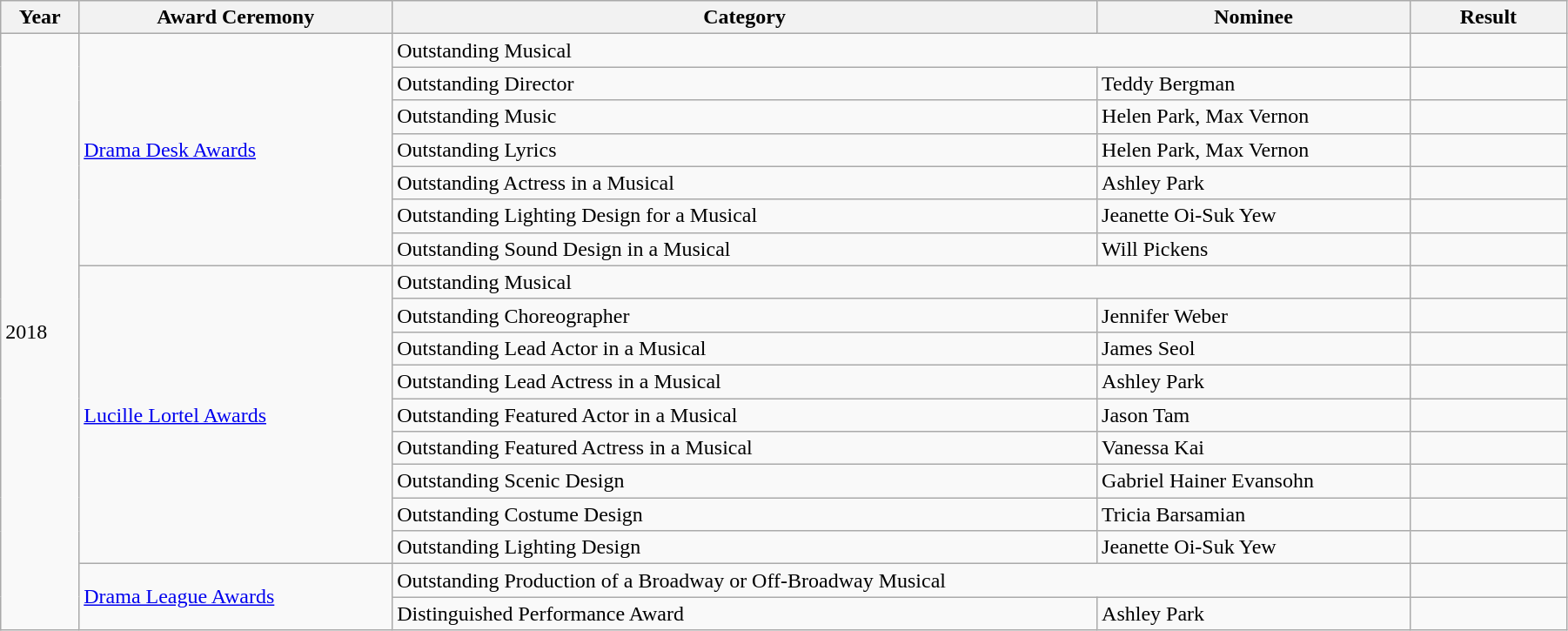<table class="wikitable" width="95%">
<tr>
<th width="5%">Year</th>
<th width="20%">Award Ceremony</th>
<th width="45%">Category</th>
<th width="20%">Nominee</th>
<th width="10%">Result</th>
</tr>
<tr>
<td rowspan="18">2018</td>
<td rowspan="7"><a href='#'>Drama Desk Awards</a></td>
<td colspan="2">Outstanding Musical</td>
<td></td>
</tr>
<tr>
<td>Outstanding Director</td>
<td Teddy Bergman>Teddy Bergman</td>
<td></td>
</tr>
<tr>
<td>Outstanding Music</td>
<td Helen Park, Max Vernon>Helen Park, Max Vernon</td>
<td></td>
</tr>
<tr>
<td>Outstanding Lyrics</td>
<td Helen Park, Max Vernon>Helen Park, Max Vernon</td>
<td></td>
</tr>
<tr>
<td>Outstanding Actress in a Musical</td>
<td Ashley Park>Ashley Park</td>
<td></td>
</tr>
<tr>
<td>Outstanding Lighting Design for a Musical</td>
<td Jeanette Oi-Suk Yew>Jeanette Oi-Suk Yew</td>
<td></td>
</tr>
<tr>
<td>Outstanding Sound Design in a Musical</td>
<td Will Pickens>Will Pickens</td>
<td></td>
</tr>
<tr>
<td rowspan="9"><a href='#'>Lucille Lortel Awards</a></td>
<td colspan="2">Outstanding Musical</td>
<td></td>
</tr>
<tr>
<td>Outstanding Choreographer</td>
<td>Jennifer Weber</td>
<td></td>
</tr>
<tr>
<td>Outstanding Lead Actor in a Musical</td>
<td>James Seol</td>
<td></td>
</tr>
<tr>
<td>Outstanding Lead Actress in a Musical</td>
<td>Ashley Park</td>
<td></td>
</tr>
<tr>
<td>Outstanding Featured Actor in a Musical</td>
<td>Jason Tam</td>
<td></td>
</tr>
<tr>
<td>Outstanding Featured Actress in a Musical</td>
<td>Vanessa Kai</td>
<td></td>
</tr>
<tr>
<td>Outstanding Scenic Design</td>
<td>Gabriel Hainer Evansohn</td>
<td></td>
</tr>
<tr>
<td>Outstanding Costume Design</td>
<td>Tricia Barsamian</td>
<td></td>
</tr>
<tr>
<td>Outstanding Lighting Design</td>
<td>Jeanette Oi-Suk Yew</td>
<td></td>
</tr>
<tr>
<td rowspan="2"><a href='#'>Drama League Awards</a></td>
<td colspan="2">Outstanding Production of a Broadway or Off-Broadway Musical</td>
<td></td>
</tr>
<tr>
<td rowspan="1">Distinguished Performance Award</td>
<td>Ashley Park </td>
<td></td>
</tr>
</table>
